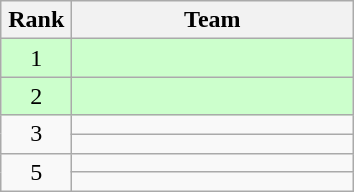<table class="wikitable" style="text-align:center;">
<tr>
<th width=40>Rank</th>
<th width=180>Team</th>
</tr>
<tr bgcolor=#ccffcc>
<td>1</td>
<td style="text-align:left;"></td>
</tr>
<tr bgcolor=#ccffcc>
<td>2</td>
<td style="text-align:left;"></td>
</tr>
<tr>
<td rowspan=2>3</td>
<td style="text-align:left;"></td>
</tr>
<tr>
<td style="text-align:left;"></td>
</tr>
<tr>
<td rowspan=2>5</td>
<td style="text-align:left;"></td>
</tr>
<tr>
<td style="text-align:left;"></td>
</tr>
</table>
